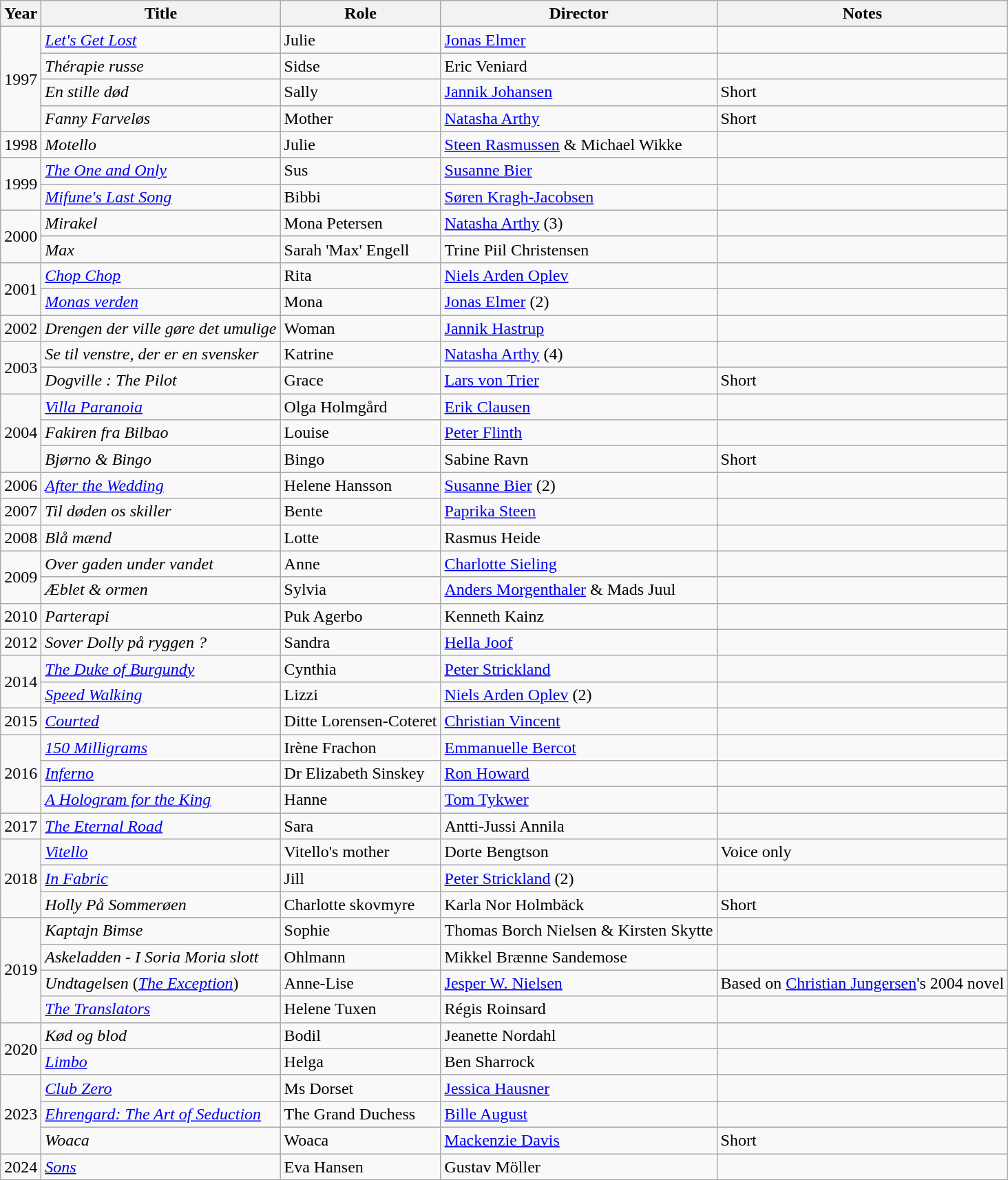<table class="wikitable">
<tr>
<th>Year</th>
<th>Title</th>
<th>Role</th>
<th>Director</th>
<th class="unsortable">Notes</th>
</tr>
<tr>
<td rowspan=4>1997</td>
<td><em><a href='#'>Let's Get Lost</a></em></td>
<td>Julie</td>
<td><a href='#'>Jonas Elmer</a></td>
<td></td>
</tr>
<tr>
<td><em>Thérapie russe</em></td>
<td>Sidse</td>
<td>Eric Veniard</td>
<td></td>
</tr>
<tr>
<td><em>En stille død</em></td>
<td>Sally</td>
<td><a href='#'>Jannik Johansen</a></td>
<td>Short</td>
</tr>
<tr>
<td><em>Fanny Farveløs</em></td>
<td>Mother</td>
<td><a href='#'>Natasha Arthy</a></td>
<td>Short</td>
</tr>
<tr>
<td>1998</td>
<td><em>Motello</em></td>
<td>Julie</td>
<td><a href='#'>Steen Rasmussen</a> & Michael Wikke</td>
<td></td>
</tr>
<tr>
<td rowspan=2>1999</td>
<td><em><a href='#'>The One and Only</a></em></td>
<td>Sus</td>
<td><a href='#'>Susanne Bier</a></td>
<td></td>
</tr>
<tr>
<td><em><a href='#'>Mifune's Last Song</a></em></td>
<td>Bibbi</td>
<td><a href='#'>Søren Kragh-Jacobsen</a></td>
<td></td>
</tr>
<tr>
<td rowspan=2>2000</td>
<td><em>Mirakel</em></td>
<td>Mona Petersen</td>
<td><a href='#'>Natasha Arthy</a> (3)</td>
<td></td>
</tr>
<tr>
<td><em>Max</em></td>
<td>Sarah 'Max' Engell</td>
<td>Trine Piil Christensen</td>
<td></td>
</tr>
<tr>
<td rowspan=2>2001</td>
<td><em><a href='#'>Chop Chop</a></em></td>
<td>Rita</td>
<td><a href='#'>Niels Arden Oplev</a></td>
<td></td>
</tr>
<tr>
<td><em><a href='#'>Monas verden</a></em></td>
<td>Mona</td>
<td><a href='#'>Jonas Elmer</a> (2)</td>
<td></td>
</tr>
<tr>
<td>2002</td>
<td><em>Drengen der ville gøre det umulige</em></td>
<td>Woman</td>
<td><a href='#'>Jannik Hastrup</a></td>
<td></td>
</tr>
<tr>
<td rowspan=2>2003</td>
<td><em>Se til venstre, der er en svensker</em></td>
<td>Katrine</td>
<td><a href='#'>Natasha Arthy</a> (4)</td>
<td></td>
</tr>
<tr>
<td><em>Dogville : The Pilot</em></td>
<td>Grace</td>
<td><a href='#'>Lars von Trier</a></td>
<td>Short</td>
</tr>
<tr>
<td rowspan=3>2004</td>
<td><em><a href='#'>Villa Paranoia</a></em></td>
<td>Olga Holmgård</td>
<td><a href='#'>Erik Clausen</a></td>
<td></td>
</tr>
<tr>
<td><em>Fakiren fra Bilbao</em></td>
<td>Louise</td>
<td><a href='#'>Peter Flinth</a></td>
<td></td>
</tr>
<tr>
<td><em>Bjørno & Bingo</em></td>
<td>Bingo</td>
<td>Sabine Ravn</td>
<td>Short</td>
</tr>
<tr>
<td>2006</td>
<td><em><a href='#'>After the Wedding</a></em></td>
<td>Helene Hansson</td>
<td><a href='#'>Susanne Bier</a> (2)</td>
<td></td>
</tr>
<tr>
<td>2007</td>
<td><em>Til døden os skiller</em></td>
<td>Bente</td>
<td><a href='#'>Paprika Steen</a></td>
<td></td>
</tr>
<tr>
<td>2008</td>
<td><em>Blå mænd</em></td>
<td>Lotte</td>
<td>Rasmus Heide</td>
<td></td>
</tr>
<tr>
<td rowspan=2>2009</td>
<td><em>Over gaden under vandet</em></td>
<td>Anne</td>
<td><a href='#'>Charlotte Sieling</a></td>
<td></td>
</tr>
<tr>
<td><em>Æblet & ormen</em></td>
<td>Sylvia</td>
<td><a href='#'>Anders Morgenthaler</a> & Mads Juul</td>
<td></td>
</tr>
<tr>
<td>2010</td>
<td><em>Parterapi</em></td>
<td>Puk Agerbo</td>
<td>Kenneth Kainz</td>
<td></td>
</tr>
<tr>
<td>2012</td>
<td><em>Sover Dolly på ryggen ?</em></td>
<td>Sandra</td>
<td><a href='#'>Hella Joof</a></td>
<td></td>
</tr>
<tr>
<td rowspan=2>2014</td>
<td><em><a href='#'>The Duke of Burgundy</a></em></td>
<td>Cynthia</td>
<td><a href='#'>Peter Strickland</a></td>
<td></td>
</tr>
<tr>
<td><em><a href='#'>Speed Walking</a></em></td>
<td>Lizzi</td>
<td><a href='#'>Niels Arden Oplev</a> (2)</td>
<td></td>
</tr>
<tr>
<td>2015</td>
<td><em><a href='#'>Courted</a></em></td>
<td>Ditte Lorensen-Coteret</td>
<td><a href='#'>Christian Vincent</a></td>
<td></td>
</tr>
<tr>
<td rowspan=3>2016</td>
<td><em><a href='#'>150 Milligrams</a></em></td>
<td>Irène Frachon</td>
<td><a href='#'>Emmanuelle Bercot</a></td>
<td></td>
</tr>
<tr>
<td><em><a href='#'>Inferno</a></em></td>
<td>Dr Elizabeth Sinskey</td>
<td><a href='#'>Ron Howard</a></td>
<td></td>
</tr>
<tr>
<td><em><a href='#'>A Hologram for the King</a></em></td>
<td>Hanne</td>
<td><a href='#'>Tom Tykwer</a></td>
<td></td>
</tr>
<tr>
<td rowspan=1>2017</td>
<td><em><a href='#'>The Eternal Road</a></em></td>
<td>Sara</td>
<td>Antti-Jussi Annila</td>
<td></td>
</tr>
<tr>
<td rowspan=3>2018</td>
<td><em><a href='#'>Vitello</a></em></td>
<td>Vitello's mother</td>
<td>Dorte Bengtson</td>
<td>Voice only</td>
</tr>
<tr>
<td><em><a href='#'>In Fabric</a></em></td>
<td>Jill</td>
<td><a href='#'>Peter Strickland</a> (2)</td>
<td></td>
</tr>
<tr>
<td><em>Holly På Sommerøen</em></td>
<td>Charlotte skovmyre</td>
<td>Karla Nor Holmbäck</td>
<td>Short</td>
</tr>
<tr>
<td rowspan=4>2019</td>
<td><em>Kaptajn Bimse</em></td>
<td>Sophie</td>
<td>Thomas Borch Nielsen & Kirsten Skytte</td>
<td></td>
</tr>
<tr>
<td><em>Askeladden - I Soria Moria slott</em></td>
<td>Ohlmann</td>
<td>Mikkel Brænne Sandemose</td>
<td></td>
</tr>
<tr>
<td><em>Undtagelsen</em> (<a href='#'><em>The Exception</em></a>)</td>
<td>Anne-Lise</td>
<td><a href='#'>Jesper W. Nielsen</a></td>
<td>Based on <a href='#'>Christian Jungersen</a>'s 2004 novel</td>
</tr>
<tr>
<td><em><a href='#'>The Translators</a></em></td>
<td>Helene Tuxen</td>
<td>Régis Roinsard</td>
<td></td>
</tr>
<tr>
<td rowspan=2>2020</td>
<td><em>Kød og blod</em></td>
<td>Bodil</td>
<td>Jeanette Nordahl</td>
<td></td>
</tr>
<tr>
<td><em><a href='#'>Limbo</a></em></td>
<td>Helga</td>
<td>Ben Sharrock</td>
<td></td>
</tr>
<tr>
<td rowspan=3>2023</td>
<td><em><a href='#'>Club Zero</a></em></td>
<td>Ms Dorset</td>
<td><a href='#'>Jessica Hausner</a></td>
<td></td>
</tr>
<tr>
<td><em><a href='#'>Ehrengard: The Art of Seduction</a></em></td>
<td>The Grand Duchess</td>
<td><a href='#'>Bille August</a></td>
<td></td>
</tr>
<tr>
<td><em>Woaca</em></td>
<td>Woaca</td>
<td><a href='#'>Mackenzie Davis</a></td>
<td>Short</td>
</tr>
<tr>
<td>2024</td>
<td><em><a href='#'>Sons</a></em></td>
<td>Eva Hansen</td>
<td>Gustav Möller</td>
<td></td>
</tr>
<tr>
</tr>
</table>
